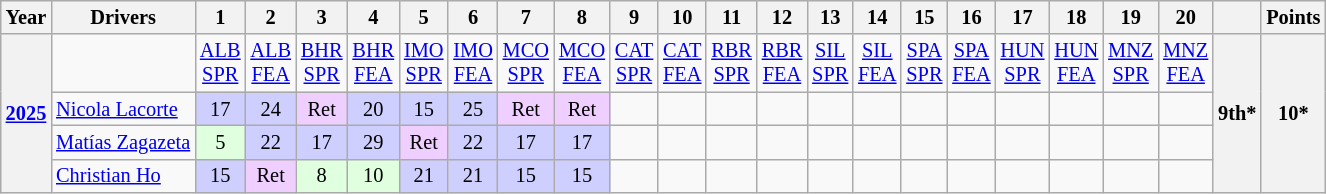<table class="wikitable" style="text-align:center; font-size:85%;">
<tr>
<th>Year</th>
<th>Drivers</th>
<th>1</th>
<th>2</th>
<th>3</th>
<th>4</th>
<th>5</th>
<th>6</th>
<th>7</th>
<th>8</th>
<th>9</th>
<th>10</th>
<th>11</th>
<th>12</th>
<th>13</th>
<th>14</th>
<th>15</th>
<th>16</th>
<th>17</th>
<th>18</th>
<th>19</th>
<th>20</th>
<th></th>
<th>Points</th>
</tr>
<tr>
<th rowspan=4><a href='#'>2025</a></th>
<td></td>
<td><a href='#'>ALB<br>SPR</a></td>
<td><a href='#'>ALB<br>FEA</a></td>
<td><a href='#'>BHR<br>SPR</a></td>
<td><a href='#'>BHR<br>FEA</a></td>
<td><a href='#'>IMO<br>SPR</a></td>
<td><a href='#'>IMO<br>FEA</a></td>
<td><a href='#'>MCO<br>SPR</a></td>
<td><a href='#'>MCO<br>FEA</a></td>
<td><a href='#'>CAT<br>SPR</a></td>
<td><a href='#'>CAT<br>FEA</a></td>
<td><a href='#'>RBR<br>SPR</a></td>
<td><a href='#'>RBR<br>FEA</a></td>
<td><a href='#'>SIL<br>SPR</a></td>
<td><a href='#'>SIL<br>FEA</a></td>
<td><a href='#'>SPA<br>SPR</a></td>
<td><a href='#'>SPA<br>FEA</a></td>
<td><a href='#'>HUN<br>SPR</a></td>
<td><a href='#'>HUN<br>FEA</a></td>
<td><a href='#'>MNZ<br>SPR</a></td>
<td><a href='#'>MNZ<br>FEA</a></td>
<th rowspan=4 style="background:#;">9th*</th>
<th rowspan=4 style="background:#;">10*</th>
</tr>
<tr>
<td align=left> <a href='#'>Nicola Lacorte</a></td>
<td style="background:#CFCFFF;">17</td>
<td style="background:#CFCFFF;">24</td>
<td style="background:#EFCFFF;">Ret</td>
<td style="background:#CFCFFF;">20</td>
<td style="background:#CFCFFF;">15</td>
<td style="background:#CFCFFF;">25</td>
<td style="background:#EFCFFF;">Ret</td>
<td style="background:#EFCFFF;">Ret</td>
<td></td>
<td></td>
<td></td>
<td></td>
<td></td>
<td></td>
<td></td>
<td></td>
<td></td>
<td></td>
<td></td>
<td></td>
</tr>
<tr>
<td align=left> <a href='#'>Matías Zagazeta</a></td>
<td style="background:#DFFFDF;">5</td>
<td style="background:#CFCFFF;">22</td>
<td style="background:#CFCFFF;">17</td>
<td style="background:#CFCFFF;">29</td>
<td style="background:#EFCFFF;">Ret</td>
<td style="background:#CFCFFF;">22</td>
<td style="background:#CFCFFF;">17</td>
<td style="background:#CFCFFF;">17</td>
<td></td>
<td></td>
<td></td>
<td></td>
<td></td>
<td></td>
<td></td>
<td></td>
<td></td>
<td></td>
<td></td>
</tr>
<tr>
<td align=left> <a href='#'>Christian Ho</a></td>
<td style="background:#CFCFFF;">15</td>
<td style="background:#EFCFFF;">Ret</td>
<td style="background:#DFFFDF;">8</td>
<td style="background:#DFFFDF;">10</td>
<td style="background:#CFCFFF;">21</td>
<td style="background:#CFCFFF;">21</td>
<td style="background:#CFCFFF;">15</td>
<td style="background:#CFCFFF;">15</td>
<td></td>
<td></td>
<td></td>
<td></td>
<td></td>
<td></td>
<td></td>
<td></td>
<td></td>
<td></td>
<td></td>
<td></td>
</tr>
</table>
